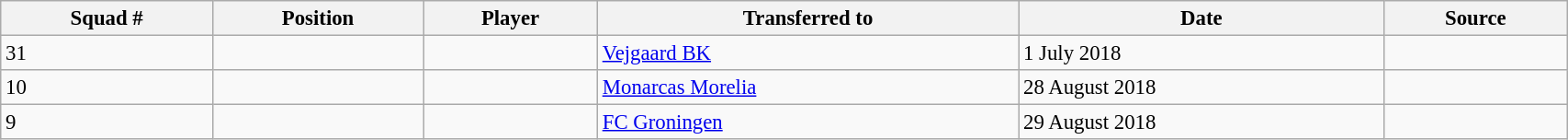<table class="wikitable sortable" style="width:90%; text-align:center; font-size:95%; text-align:left;">
<tr>
<th>Squad #</th>
<th>Position</th>
<th>Player</th>
<th>Transferred to</th>
<th>Date</th>
<th>Source</th>
</tr>
<tr>
<td>31</td>
<td></td>
<td></td>
<td> <a href='#'>Vejgaard BK</a></td>
<td>1 July 2018</td>
<td></td>
</tr>
<tr>
<td>10</td>
<td></td>
<td></td>
<td> <a href='#'>Monarcas Morelia</a></td>
<td>28 August 2018</td>
<td></td>
</tr>
<tr>
<td>9</td>
<td></td>
<td></td>
<td> <a href='#'>FC Groningen</a></td>
<td>29 August 2018</td>
<td></td>
</tr>
</table>
